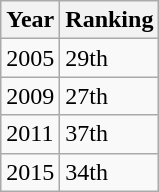<table class="wikitable">
<tr>
<th>Year</th>
<th>Ranking</th>
</tr>
<tr>
<td>2005</td>
<td>29th</td>
</tr>
<tr>
<td>2009</td>
<td>27th</td>
</tr>
<tr>
<td>2011</td>
<td>37th</td>
</tr>
<tr>
<td>2015</td>
<td>34th</td>
</tr>
</table>
